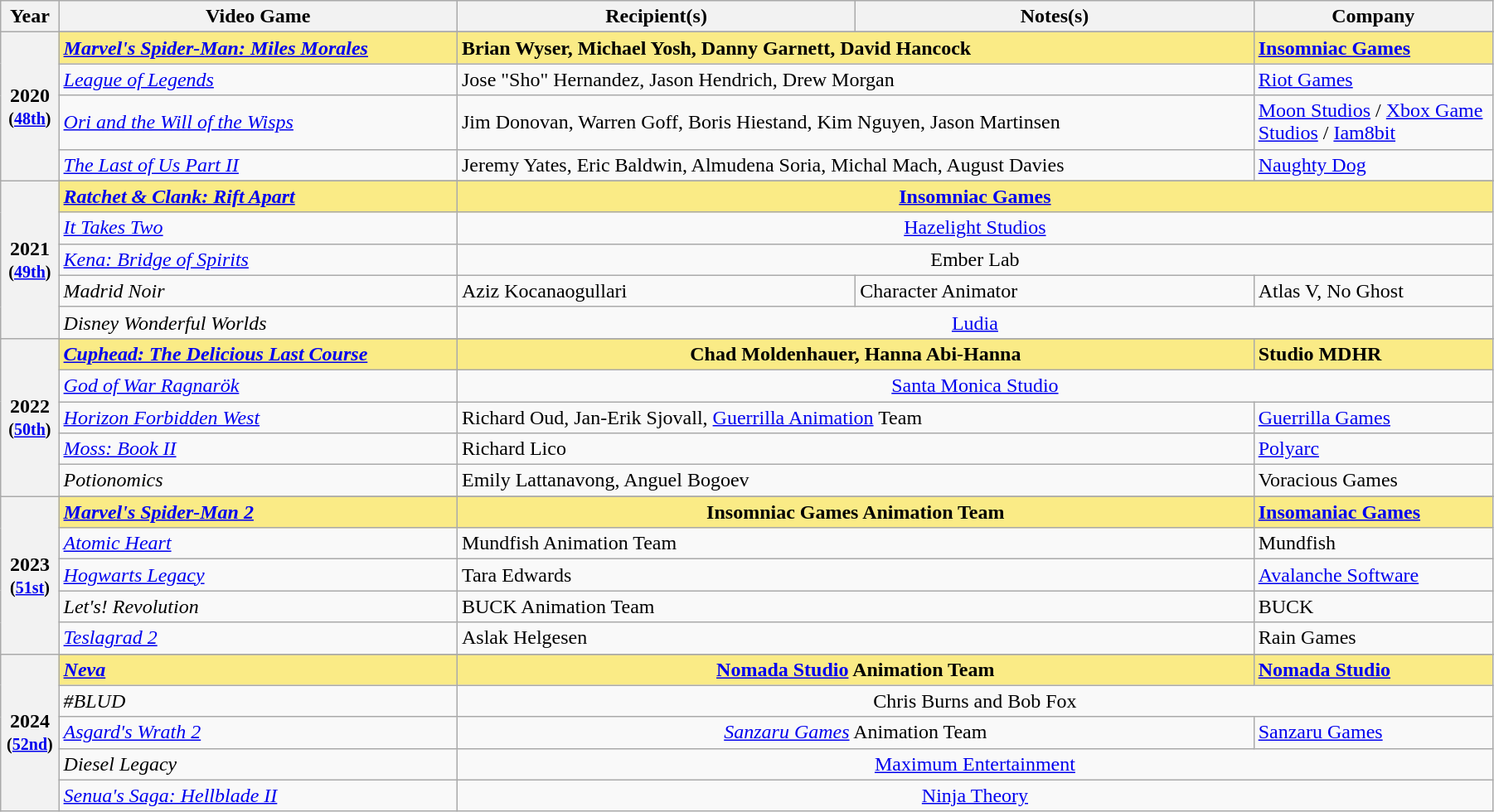<table class="wikitable" style="width:95%;">
<tr>
<th style="width:3%;">Year</th>
<th style="width:25%;">Video Game</th>
<th style="width:25%;">Recipient(s)</th>
<th style="width:25%;">Notes(s)</th>
<th style="width:15%;">Company</th>
</tr>
<tr>
<th rowspan="5" style="text-align:center;">2020 <br><small>(<a href='#'>48th</a>)</small><br></th>
</tr>
<tr style="background:#FAEB86;">
<td><strong><em><a href='#'>Marvel's Spider-Man: Miles Morales</a></em></strong></td>
<td colspan="2"><strong>Brian Wyser, Michael Yosh, Danny Garnett, David Hancock</strong></td>
<td><strong><a href='#'>Insomniac Games</a></strong></td>
</tr>
<tr>
<td><em><a href='#'>League of Legends</a></em></td>
<td colspan="2">Jose "Sho" Hernandez, Jason Hendrich, Drew Morgan</td>
<td><a href='#'>Riot Games</a></td>
</tr>
<tr>
<td><em><a href='#'>Ori and the Will of the Wisps</a></em></td>
<td colspan="2">Jim Donovan, Warren Goff, Boris Hiestand, Kim Nguyen, Jason Martinsen</td>
<td><a href='#'>Moon Studios</a> / <a href='#'>Xbox Game Studios</a> / <a href='#'>Iam8bit</a></td>
</tr>
<tr>
<td><em><a href='#'>The Last of Us Part II</a></em></td>
<td colspan="2">Jeremy Yates, Eric Baldwin, Almudena Soria, Michal Mach, August Davies</td>
<td><a href='#'>Naughty Dog</a></td>
</tr>
<tr>
<th rowspan="6" style="text-align:center;">2021 <br><small>(<a href='#'>49th</a>)</small><br></th>
</tr>
<tr style="background:#FAEB86;">
<td><strong><em><a href='#'>Ratchet & Clank: Rift Apart</a></em></strong></td>
<td colspan="3" style="text-align:center;"><strong><a href='#'>Insomniac Games</a></strong></td>
</tr>
<tr>
<td><em><a href='#'>It Takes Two</a></em></td>
<td colspan="3" style="text-align:center;"><a href='#'>Hazelight Studios</a></td>
</tr>
<tr>
<td><em><a href='#'>Kena: Bridge of Spirits</a></em></td>
<td colspan="3" style="text-align:center;">Ember Lab</td>
</tr>
<tr>
<td><em>Madrid Noir</em></td>
<td>Aziz Kocanaogullari</td>
<td>Character Animator</td>
<td>Atlas V, No Ghost</td>
</tr>
<tr>
<td><em>Disney Wonderful Worlds</em></td>
<td colspan="3" style="text-align:center;"><a href='#'>Ludia</a></td>
</tr>
<tr>
<th rowspan="6" style="text-align:center;">2022 <br><small>(<a href='#'>50th</a>)</small><br></th>
</tr>
<tr style="background:#FAEB86;">
<td><em><a href='#'><strong>Cuphead: The Delicious Last Course</strong></a></em></td>
<td colspan="2" style="text-align:center;"><strong>Chad Moldenhauer, Hanna Abi-Hanna</strong></td>
<td><strong>Studio MDHR</strong></td>
</tr>
<tr>
<td><em><a href='#'>God of War Ragnarök</a></em></td>
<td colspan="3" align="center"><a href='#'>Santa Monica Studio</a></td>
</tr>
<tr>
<td><em><a href='#'>Horizon Forbidden West</a></em></td>
<td colspan="2">Richard Oud, Jan-Erik Sjovall, <a href='#'>Guerrilla Animation</a> Team</td>
<td><a href='#'>Guerrilla Games</a></td>
</tr>
<tr>
<td><em><a href='#'>Moss: Book II</a></em></td>
<td colspan="2">Richard Lico</td>
<td><a href='#'>Polyarc</a></td>
</tr>
<tr>
<td><em>Potionomics</em></td>
<td colspan="2">Emily Lattanavong, Anguel Bogoev</td>
<td>Voracious Games</td>
</tr>
<tr>
<th rowspan="6" style="text-align:center;">2023 <br><small>(<a href='#'>51st</a>)</small><br></th>
</tr>
<tr style="background:#FAEB86;">
<td><strong><em><a href='#'>Marvel's Spider-Man 2</a></em></strong></td>
<td colspan="2" style="text-align:center;"><strong>Insomniac Games Animation Team</strong></td>
<td><strong><a href='#'>Insomaniac Games</a></strong></td>
</tr>
<tr>
<td><em><a href='#'>Atomic Heart</a></em></td>
<td colspan="2">Mundfish Animation Team</td>
<td>Mundfish</td>
</tr>
<tr>
<td><em><a href='#'>Hogwarts Legacy</a></em></td>
<td colspan="2">Tara Edwards</td>
<td><a href='#'>Avalanche Software</a></td>
</tr>
<tr>
<td><em>Let's! Revolution</em></td>
<td colspan="2">BUCK Animation Team</td>
<td>BUCK</td>
</tr>
<tr>
<td><em><a href='#'>Teslagrad 2</a></em></td>
<td colspan="2">Aslak Helgesen</td>
<td>Rain Games</td>
</tr>
<tr>
<th rowspan="6" style="text-align:center;">2024 <br><small>(<a href='#'>52nd</a>)</small><br></th>
</tr>
<tr style="background:#FAEB86;">
<td><strong><em><a href='#'>Neva</a></em></strong></td>
<td colspan="2" style="text-align:center;"><strong><a href='#'>Nomada Studio</a> Animation Team</strong></td>
<td><strong><a href='#'>Nomada Studio</a></strong></td>
</tr>
<tr>
<td><em>#BLUD</em></td>
<td colspan="3" style="text-align:center;">Chris Burns and Bob Fox</td>
</tr>
<tr>
<td><em><a href='#'>Asgard's Wrath 2</a></em></td>
<td colspan="2" style="text-align:center;"><em><a href='#'>Sanzaru Games</a></em> Animation Team</td>
<td><a href='#'>Sanzaru Games</a></td>
</tr>
<tr>
<td><em>Diesel Legacy</em></td>
<td colspan="3" style="text-align:center;"><a href='#'>Maximum Entertainment</a></td>
</tr>
<tr>
<td><em><a href='#'>Senua's Saga: Hellblade II</a></em></td>
<td colspan="3" style="text-align:center;"><a href='#'>Ninja Theory</a></td>
</tr>
</table>
